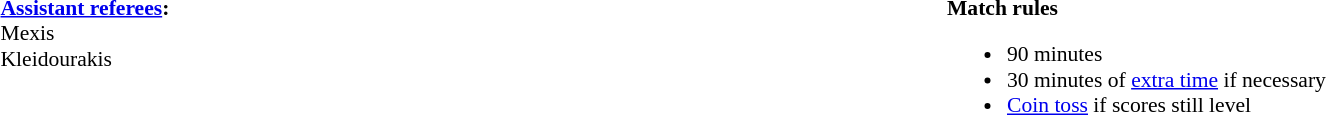<table width=100% style="font-size: 90%">
<tr>
<td width=50% valign=top><br><strong><a href='#'>Assistant referees</a>:</strong>
<br>Mexis
<br>Kleidourakis</td>
<td width=50% valign=top><br><strong>Match rules</strong><ul><li>90 minutes</li><li>30 minutes of <a href='#'>extra time</a> if necessary</li><li><a href='#'>Coin toss</a> if scores still level</li></ul></td>
</tr>
</table>
